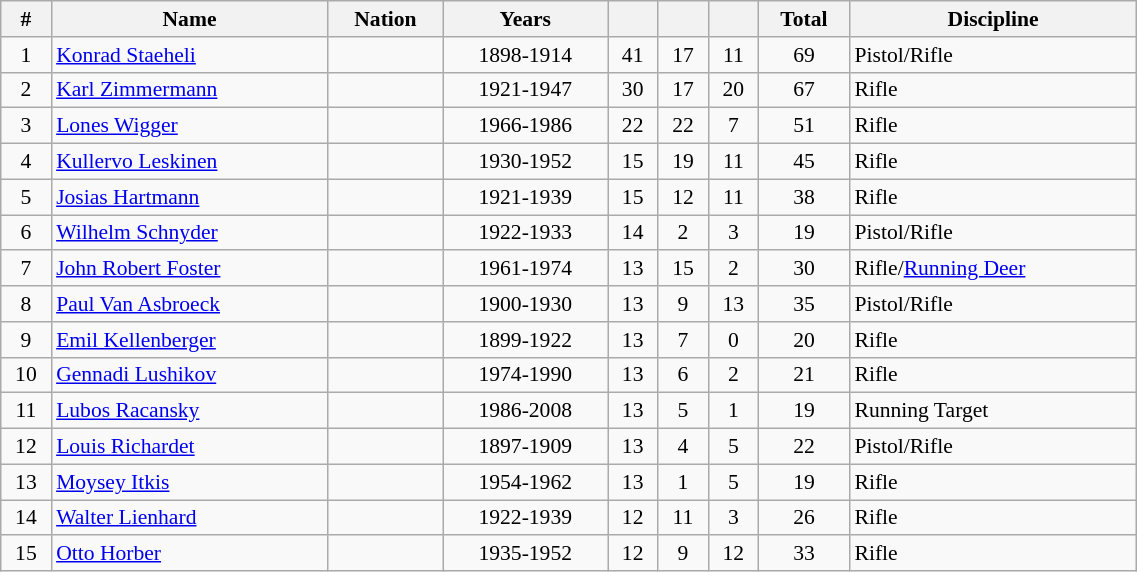<table class="wikitable" width=60% style="font-size:90%; text-align:center;">
<tr>
<th>#</th>
<th>Name</th>
<th>Nation</th>
<th>Years</th>
<th></th>
<th></th>
<th></th>
<th>Total</th>
<th>Discipline</th>
</tr>
<tr>
<td>1</td>
<td align=left><a href='#'>Konrad Staeheli</a></td>
<td align=left></td>
<td>1898-1914</td>
<td>41</td>
<td>17</td>
<td>11</td>
<td>69</td>
<td align=left>Pistol/Rifle</td>
</tr>
<tr>
<td>2</td>
<td align=left><a href='#'>Karl Zimmermann</a></td>
<td align=left></td>
<td>1921-1947</td>
<td>30</td>
<td>17</td>
<td>20</td>
<td>67</td>
<td align=left>Rifle</td>
</tr>
<tr>
<td>3</td>
<td align=left><a href='#'>Lones Wigger</a></td>
<td align=left></td>
<td>1966-1986</td>
<td>22</td>
<td>22</td>
<td>7</td>
<td>51</td>
<td align=left>Rifle</td>
</tr>
<tr>
<td>4</td>
<td align=left><a href='#'>Kullervo Leskinen</a></td>
<td align=left></td>
<td>1930-1952</td>
<td>15</td>
<td>19</td>
<td>11</td>
<td>45</td>
<td align=left>Rifle</td>
</tr>
<tr>
<td>5</td>
<td align=left><a href='#'>Josias Hartmann</a></td>
<td align=left></td>
<td>1921-1939</td>
<td>15</td>
<td>12</td>
<td>11</td>
<td>38</td>
<td align=left>Rifle</td>
</tr>
<tr>
<td>6</td>
<td align=left><a href='#'>Wilhelm Schnyder</a></td>
<td align="left"></td>
<td>1922-1933</td>
<td>14</td>
<td>2</td>
<td>3</td>
<td>19</td>
<td align=left>Pistol/Rifle</td>
</tr>
<tr>
<td>7</td>
<td align=left><a href='#'>John Robert Foster</a></td>
<td align=left></td>
<td>1961-1974</td>
<td>13</td>
<td>15</td>
<td>2</td>
<td>30</td>
<td align=left>Rifle/<a href='#'>Running Deer</a></td>
</tr>
<tr>
<td>8</td>
<td align=left><a href='#'>Paul Van Asbroeck</a></td>
<td align=left></td>
<td>1900-1930</td>
<td>13</td>
<td>9</td>
<td>13</td>
<td>35</td>
<td align=left>Pistol/Rifle</td>
</tr>
<tr>
<td>9</td>
<td align=left><a href='#'>Emil Kellenberger</a></td>
<td align=left></td>
<td>1899-1922</td>
<td>13</td>
<td>7</td>
<td>0</td>
<td>20</td>
<td align=left>Rifle</td>
</tr>
<tr>
<td>10</td>
<td align=left><a href='#'>Gennadi Lushikov</a></td>
<td align="left"></td>
<td>1974-1990</td>
<td>13</td>
<td>6</td>
<td>2</td>
<td>21</td>
<td align=left>Rifle</td>
</tr>
<tr>
<td>11</td>
<td align=left><a href='#'>Lubos Racansky</a></td>
<td align=left></td>
<td>1986-2008</td>
<td>13</td>
<td>5</td>
<td>1</td>
<td>19</td>
<td align=left>Running Target</td>
</tr>
<tr>
<td>12</td>
<td align=left><a href='#'>Louis Richardet</a></td>
<td align=left></td>
<td>1897-1909</td>
<td>13</td>
<td>4</td>
<td>5</td>
<td>22</td>
<td align=left>Pistol/Rifle</td>
</tr>
<tr>
<td>13</td>
<td align=left><a href='#'>Moysey Itkis</a></td>
<td align=left></td>
<td>1954-1962</td>
<td>13</td>
<td>1</td>
<td>5</td>
<td>19</td>
<td align=left>Rifle</td>
</tr>
<tr>
<td>14</td>
<td align=left><a href='#'>Walter Lienhard</a></td>
<td align=left></td>
<td>1922-1939</td>
<td>12</td>
<td>11</td>
<td>3</td>
<td>26</td>
<td align=left>Rifle</td>
</tr>
<tr>
<td>15</td>
<td align=left><a href='#'>Otto Horber</a></td>
<td align=left></td>
<td>1935-1952</td>
<td>12</td>
<td>9</td>
<td>12</td>
<td>33</td>
<td align=left>Rifle</td>
</tr>
</table>
